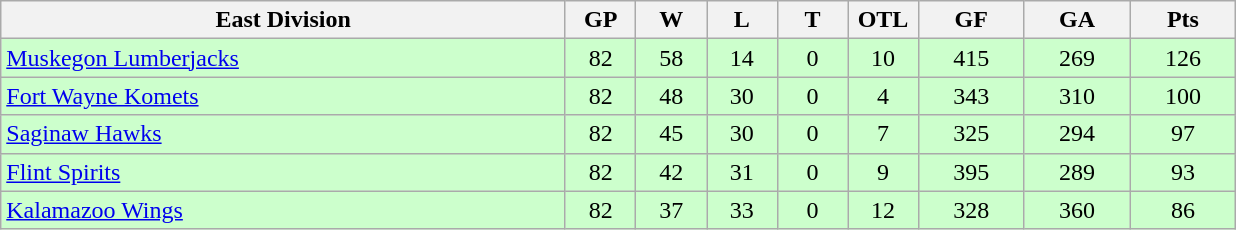<table class="wikitable">
<tr>
<th width="40%">East Division</th>
<th width="5%">GP</th>
<th width="5%">W</th>
<th width="5%">L</th>
<th width="5%">T</th>
<th width="5%">OTL</th>
<th width="7.5%">GF</th>
<th width="7.5%">GA</th>
<th width="7.5%">Pts</th>
</tr>
<tr align="center" bgcolor="#CCFFCC">
<td align="left"><a href='#'>Muskegon Lumberjacks</a></td>
<td>82</td>
<td>58</td>
<td>14</td>
<td>0</td>
<td>10</td>
<td>415</td>
<td>269</td>
<td>126</td>
</tr>
<tr align="center" bgcolor="#CCFFCC">
<td align="left"><a href='#'>Fort Wayne Komets</a></td>
<td>82</td>
<td>48</td>
<td>30</td>
<td>0</td>
<td>4</td>
<td>343</td>
<td>310</td>
<td>100</td>
</tr>
<tr align="center" bgcolor="#CCFFCC">
<td align="left"><a href='#'>Saginaw Hawks</a></td>
<td>82</td>
<td>45</td>
<td>30</td>
<td>0</td>
<td>7</td>
<td>325</td>
<td>294</td>
<td>97</td>
</tr>
<tr align="center" bgcolor="#CCFFCC">
<td align="left"><a href='#'>Flint Spirits</a></td>
<td>82</td>
<td>42</td>
<td>31</td>
<td>0</td>
<td>9</td>
<td>395</td>
<td>289</td>
<td>93</td>
</tr>
<tr align="center" bgcolor="#CCFFCC">
<td align="left"><a href='#'>Kalamazoo Wings</a></td>
<td>82</td>
<td>37</td>
<td>33</td>
<td>0</td>
<td>12</td>
<td>328</td>
<td>360</td>
<td>86</td>
</tr>
</table>
